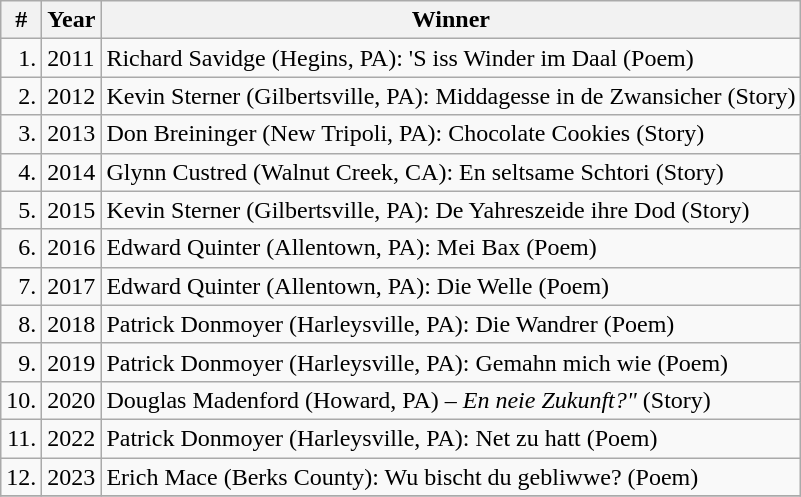<table class="wikitable">
<tr>
<th>#</th>
<th>Year</th>
<th>Winner</th>
</tr>
<tr>
<td align="right">1.</td>
<td>2011</td>
<td>Richard Savidge (Hegins, PA): 'S iss Winder im Daal (Poem)</td>
</tr>
<tr>
<td align="right">2.</td>
<td>2012</td>
<td>Kevin Sterner (Gilbertsville, PA): Middagesse in de Zwansicher (Story)</td>
</tr>
<tr>
<td align="right">3.</td>
<td>2013</td>
<td>Don Breininger (New Tripoli, PA): Chocolate Cookies (Story)</td>
</tr>
<tr>
<td align="right">4.</td>
<td>2014</td>
<td>Glynn Custred (Walnut Creek, CA): En seltsame Schtori (Story)</td>
</tr>
<tr>
<td align="right">5.</td>
<td>2015</td>
<td>Kevin Sterner (Gilbertsville, PA): De Yahreszeide ihre Dod (Story)</td>
</tr>
<tr>
<td align="right">6.</td>
<td>2016</td>
<td>Edward Quinter (Allentown, PA): Mei Bax (Poem)</td>
</tr>
<tr>
<td align="right">7.</td>
<td>2017</td>
<td>Edward Quinter (Allentown, PA): Die Welle (Poem)</td>
</tr>
<tr>
<td align="right">8.</td>
<td>2018</td>
<td>Patrick Donmoyer (Harleysville, PA): Die Wandrer (Poem)</td>
</tr>
<tr>
<td align="right">9.</td>
<td>2019</td>
<td>Patrick Donmoyer (Harleysville, PA): Gemahn mich wie (Poem)</td>
</tr>
<tr>
<td align="right">10.</td>
<td>2020</td>
<td>Douglas Madenford (Howard, PA) – <em>En neie Zukunft?"</em> (Story)</td>
</tr>
<tr>
<td align="right">11.</td>
<td>2022</td>
<td>Patrick Donmoyer (Harleysville, PA): Net zu hatt (Poem)</td>
</tr>
<tr>
<td align="right">12.</td>
<td>2023</td>
<td>Erich Mace (Berks County): Wu bischt du gebliwwe? (Poem)</td>
</tr>
<tr>
</tr>
</table>
